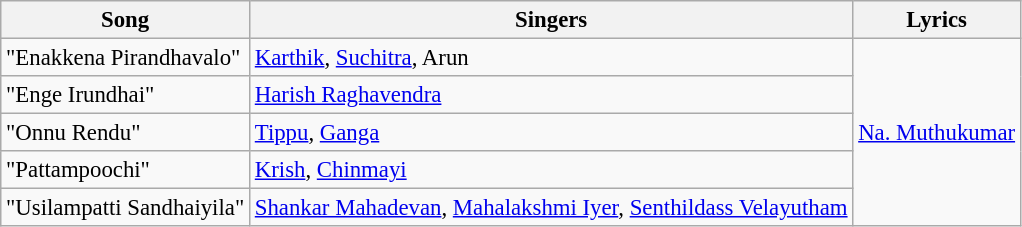<table class="wikitable" style="font-size:95%;">
<tr>
<th>Song</th>
<th>Singers</th>
<th>Lyrics</th>
</tr>
<tr>
<td>"Enakkena Pirandhavalo"</td>
<td><a href='#'>Karthik</a>, <a href='#'>Suchitra</a>, Arun</td>
<td rowspan=5><a href='#'>Na. Muthukumar</a></td>
</tr>
<tr>
<td>"Enge Irundhai"</td>
<td><a href='#'>Harish Raghavendra</a></td>
</tr>
<tr>
<td>"Onnu Rendu"</td>
<td><a href='#'>Tippu</a>, <a href='#'>Ganga</a></td>
</tr>
<tr>
<td>"Pattampoochi"</td>
<td><a href='#'>Krish</a>, <a href='#'>Chinmayi</a></td>
</tr>
<tr>
<td>"Usilampatti Sandhaiyila"</td>
<td><a href='#'>Shankar Mahadevan</a>, <a href='#'>Mahalakshmi Iyer</a>, <a href='#'>Senthildass Velayutham</a></td>
</tr>
</table>
